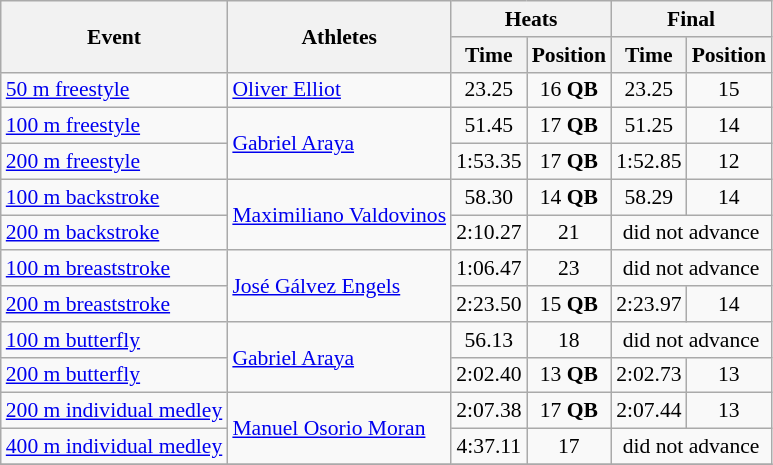<table class="wikitable" border="1" style="font-size:90%">
<tr>
<th rowspan=2>Event</th>
<th rowspan=2>Athletes</th>
<th colspan=2>Heats</th>
<th colspan=2>Final</th>
</tr>
<tr>
<th>Time</th>
<th>Position</th>
<th>Time</th>
<th>Position</th>
</tr>
<tr>
<td><a href='#'>50 m freestyle</a></td>
<td><a href='#'>Oliver Elliot</a></td>
<td align=center>23.25</td>
<td align=center>16 <strong>QB</strong></td>
<td align=center>23.25</td>
<td align=center>15</td>
</tr>
<tr>
<td><a href='#'>100 m freestyle</a></td>
<td rowspan="2"><a href='#'>Gabriel Araya</a></td>
<td align=center>51.45</td>
<td align=center>17 <strong>QB</strong></td>
<td align=center>51.25</td>
<td align=center>14</td>
</tr>
<tr>
<td><a href='#'>200 m freestyle</a></td>
<td align=center>1:53.35</td>
<td align=center>17 <strong>QB</strong></td>
<td align=center>1:52.85</td>
<td align=center>12</td>
</tr>
<tr>
<td><a href='#'>100 m backstroke</a></td>
<td rowspan="2"><a href='#'>Maximiliano Valdovinos</a></td>
<td align=center>58.30</td>
<td align=center>14 <strong>QB</strong></td>
<td align=center>58.29</td>
<td align=center>14</td>
</tr>
<tr>
<td><a href='#'>200 m backstroke</a></td>
<td align=center>2:10.27</td>
<td align=center>21</td>
<td align=center colspan="2">did not advance</td>
</tr>
<tr>
<td><a href='#'>100 m breaststroke</a></td>
<td rowspan="2"><a href='#'>José Gálvez Engels</a></td>
<td align=center>1:06.47</td>
<td align=center>23</td>
<td align=center colspan="2">did not advance</td>
</tr>
<tr>
<td><a href='#'>200 m breaststroke</a></td>
<td align=center>2:23.50</td>
<td align=center>15 <strong>QB</strong></td>
<td align=center>2:23.97</td>
<td align=center>14</td>
</tr>
<tr>
<td><a href='#'>100 m butterfly</a></td>
<td rowspan="2"><a href='#'>Gabriel Araya</a></td>
<td align=center>56.13</td>
<td align=center>18</td>
<td align=center colspan="2">did not advance</td>
</tr>
<tr>
<td><a href='#'>200 m butterfly</a></td>
<td align=center>2:02.40</td>
<td align=center>13 <strong>QB</strong></td>
<td align=center>2:02.73</td>
<td align=center>13</td>
</tr>
<tr>
<td><a href='#'>200 m individual medley</a></td>
<td rowspan="2"><a href='#'>Manuel Osorio Moran</a></td>
<td align=center>2:07.38</td>
<td align=center>17 <strong>QB</strong></td>
<td align=center>2:07.44</td>
<td align=center>13</td>
</tr>
<tr>
<td><a href='#'>400 m individual medley</a></td>
<td align=center>4:37.11</td>
<td align=center>17</td>
<td align=center colspan="2">did not advance</td>
</tr>
<tr>
</tr>
</table>
